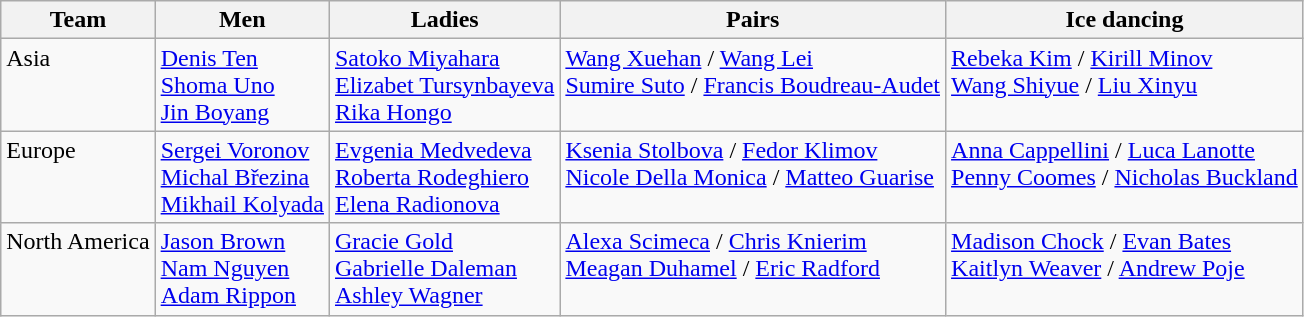<table class="wikitable">
<tr>
<th>Team</th>
<th>Men</th>
<th>Ladies</th>
<th>Pairs</th>
<th>Ice dancing</th>
</tr>
<tr Valign="Top">
<td>Asia</td>
<td><a href='#'>Denis Ten</a> <br> <a href='#'>Shoma Uno</a> <br> <a href='#'>Jin Boyang</a></td>
<td><a href='#'>Satoko Miyahara</a> <br> <a href='#'>Elizabet Tursynbayeva</a> <br> <a href='#'>Rika Hongo</a></td>
<td><a href='#'>Wang Xuehan</a> / <a href='#'>Wang Lei</a> <br> <a href='#'>Sumire Suto</a> / <a href='#'>Francis Boudreau-Audet</a></td>
<td><a href='#'>Rebeka Kim</a> / <a href='#'>Kirill Minov</a> <br> <a href='#'>Wang Shiyue</a> / <a href='#'>Liu Xinyu</a></td>
</tr>
<tr Valign="Top">
<td>Europe</td>
<td><a href='#'>Sergei Voronov</a> <br> <a href='#'>Michal Březina</a> <br> <a href='#'>Mikhail Kolyada</a></td>
<td><a href='#'>Evgenia Medvedeva</a><br> <a href='#'>Roberta Rodeghiero</a> <br> <a href='#'>Elena Radionova</a></td>
<td><a href='#'>Ksenia Stolbova</a> / <a href='#'>Fedor Klimov</a> <br> <a href='#'>Nicole Della Monica</a> / <a href='#'>Matteo Guarise</a></td>
<td><a href='#'>Anna Cappellini</a> / <a href='#'>Luca Lanotte</a> <br> <a href='#'>Penny Coomes</a> / <a href='#'>Nicholas Buckland</a></td>
</tr>
<tr Valign="Top">
<td>North America</td>
<td><a href='#'>Jason Brown</a> <br> <a href='#'>Nam Nguyen</a> <br> <a href='#'>Adam Rippon</a></td>
<td><a href='#'>Gracie Gold</a> <br> <a href='#'>Gabrielle Daleman</a> <br> <a href='#'>Ashley Wagner</a></td>
<td><a href='#'>Alexa Scimeca</a> / <a href='#'>Chris Knierim</a> <br> <a href='#'>Meagan Duhamel</a> / <a href='#'>Eric Radford</a></td>
<td><a href='#'>Madison Chock</a> / <a href='#'>Evan Bates</a> <br> <a href='#'>Kaitlyn Weaver</a> / <a href='#'>Andrew Poje</a></td>
</tr>
</table>
